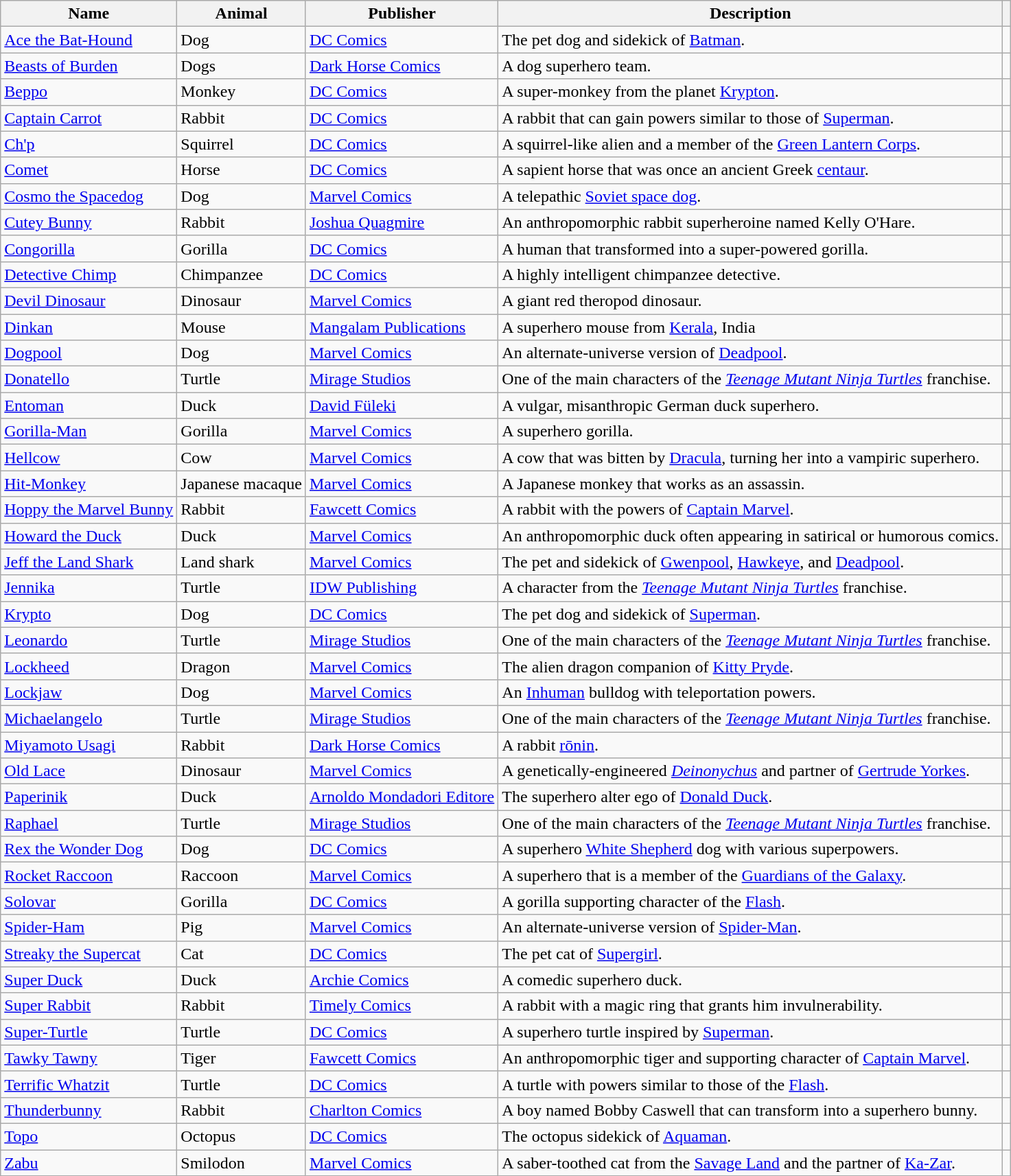<table class="wikitable sortable">
<tr>
<th>Name</th>
<th>Animal</th>
<th>Publisher</th>
<th>Description</th>
<th></th>
</tr>
<tr>
<td><a href='#'>Ace the Bat-Hound</a></td>
<td>Dog</td>
<td><a href='#'>DC Comics</a></td>
<td>The pet dog and sidekick of <a href='#'>Batman</a>.</td>
<td></td>
</tr>
<tr>
<td><a href='#'>Beasts of Burden</a></td>
<td>Dogs</td>
<td><a href='#'>Dark Horse Comics</a></td>
<td>A dog superhero team.</td>
<td></td>
</tr>
<tr>
<td><a href='#'>Beppo</a></td>
<td>Monkey</td>
<td><a href='#'>DC Comics</a></td>
<td>A super-monkey from the planet <a href='#'>Krypton</a>.</td>
<td></td>
</tr>
<tr>
<td><a href='#'>Captain Carrot</a></td>
<td>Rabbit</td>
<td><a href='#'>DC Comics</a></td>
<td>A rabbit that can gain powers similar to those of <a href='#'>Superman</a>.</td>
<td></td>
</tr>
<tr>
<td><a href='#'>Ch'p</a></td>
<td>Squirrel</td>
<td><a href='#'>DC Comics</a></td>
<td>A squirrel-like alien and a member of the <a href='#'>Green Lantern Corps</a>.</td>
<td></td>
</tr>
<tr>
<td><a href='#'>Comet</a></td>
<td>Horse</td>
<td><a href='#'>DC Comics</a></td>
<td>A sapient horse that was once an ancient Greek <a href='#'>centaur</a>.</td>
<td></td>
</tr>
<tr>
<td><a href='#'>Cosmo the Spacedog</a></td>
<td>Dog</td>
<td><a href='#'>Marvel Comics</a></td>
<td>A telepathic <a href='#'>Soviet space dog</a>.</td>
<td></td>
</tr>
<tr>
<td><a href='#'>Cutey Bunny</a></td>
<td>Rabbit</td>
<td><a href='#'>Joshua Quagmire</a></td>
<td>An anthropomorphic rabbit superheroine named Kelly O'Hare.</td>
<td></td>
</tr>
<tr>
<td><a href='#'>Congorilla</a></td>
<td>Gorilla</td>
<td><a href='#'>DC Comics</a></td>
<td>A human that transformed into a super-powered gorilla.</td>
<td></td>
</tr>
<tr>
<td><a href='#'>Detective Chimp</a></td>
<td>Chimpanzee</td>
<td><a href='#'>DC Comics</a></td>
<td>A highly intelligent chimpanzee detective.</td>
<td></td>
</tr>
<tr>
<td><a href='#'>Devil Dinosaur</a></td>
<td>Dinosaur</td>
<td><a href='#'>Marvel Comics</a></td>
<td>A giant red theropod dinosaur.</td>
<td></td>
</tr>
<tr>
<td><a href='#'>Dinkan</a></td>
<td>Mouse</td>
<td><a href='#'>Mangalam Publications</a></td>
<td>A superhero mouse from <a href='#'>Kerala</a>, India</td>
<td></td>
</tr>
<tr>
<td><a href='#'>Dogpool</a></td>
<td>Dog</td>
<td><a href='#'>Marvel Comics</a></td>
<td>An alternate-universe version of <a href='#'>Deadpool</a>.</td>
<td></td>
</tr>
<tr>
<td><a href='#'>Donatello</a></td>
<td>Turtle</td>
<td><a href='#'>Mirage Studios</a></td>
<td>One of the main characters of the <em><a href='#'>Teenage Mutant Ninja Turtles</a></em> franchise.</td>
<td></td>
</tr>
<tr>
<td><a href='#'>Entoman</a></td>
<td>Duck</td>
<td><a href='#'>David Füleki</a></td>
<td>A vulgar, misanthropic German duck superhero.</td>
<td></td>
</tr>
<tr>
<td><a href='#'>Gorilla-Man</a></td>
<td>Gorilla</td>
<td><a href='#'>Marvel Comics</a></td>
<td>A superhero gorilla.</td>
<td></td>
</tr>
<tr>
<td><a href='#'>Hellcow</a></td>
<td>Cow</td>
<td><a href='#'>Marvel Comics</a></td>
<td>A cow that was bitten by <a href='#'>Dracula</a>, turning her into a vampiric superhero.</td>
<td></td>
</tr>
<tr>
<td><a href='#'>Hit-Monkey</a></td>
<td>Japanese macaque</td>
<td><a href='#'>Marvel Comics</a></td>
<td>A Japanese monkey that works as an assassin.</td>
<td></td>
</tr>
<tr>
<td><a href='#'>Hoppy the Marvel Bunny</a></td>
<td>Rabbit</td>
<td><a href='#'>Fawcett Comics</a></td>
<td>A rabbit with the powers of <a href='#'>Captain Marvel</a>.</td>
<td></td>
</tr>
<tr>
<td><a href='#'>Howard the Duck</a></td>
<td>Duck</td>
<td><a href='#'>Marvel Comics</a></td>
<td>An anthropomorphic duck often appearing in satirical or humorous comics.</td>
<td></td>
</tr>
<tr>
<td><a href='#'>Jeff the Land Shark</a></td>
<td>Land shark</td>
<td><a href='#'>Marvel Comics</a></td>
<td>The pet and sidekick of <a href='#'>Gwenpool</a>, <a href='#'>Hawkeye</a>, and <a href='#'>Deadpool</a>.</td>
<td></td>
</tr>
<tr>
<td><a href='#'>Jennika</a></td>
<td>Turtle</td>
<td><a href='#'>IDW Publishing</a></td>
<td>A character from the <em><a href='#'>Teenage Mutant Ninja Turtles</a></em> franchise.</td>
<td></td>
</tr>
<tr>
<td><a href='#'>Krypto</a></td>
<td>Dog</td>
<td><a href='#'>DC Comics</a></td>
<td>The pet dog and sidekick of <a href='#'>Superman</a>.</td>
<td></td>
</tr>
<tr>
<td><a href='#'>Leonardo</a></td>
<td>Turtle</td>
<td><a href='#'>Mirage Studios</a></td>
<td>One of the main characters of the <em><a href='#'>Teenage Mutant Ninja Turtles</a></em> franchise.</td>
<td></td>
</tr>
<tr>
<td><a href='#'>Lockheed</a></td>
<td>Dragon</td>
<td><a href='#'>Marvel Comics</a></td>
<td>The alien dragon companion of <a href='#'>Kitty Pryde</a>.</td>
<td></td>
</tr>
<tr>
<td><a href='#'>Lockjaw</a></td>
<td>Dog</td>
<td><a href='#'>Marvel Comics</a></td>
<td>An <a href='#'>Inhuman</a> bulldog with teleportation powers.</td>
<td></td>
</tr>
<tr>
<td><a href='#'>Michaelangelo</a></td>
<td>Turtle</td>
<td><a href='#'>Mirage Studios</a></td>
<td>One of the main characters of the <em><a href='#'>Teenage Mutant Ninja Turtles</a></em> franchise.</td>
<td></td>
</tr>
<tr>
<td><a href='#'>Miyamoto Usagi</a></td>
<td>Rabbit</td>
<td><a href='#'>Dark Horse Comics</a></td>
<td>A rabbit <a href='#'>rōnin</a>.</td>
<td></td>
</tr>
<tr>
<td><a href='#'>Old Lace</a></td>
<td>Dinosaur</td>
<td><a href='#'>Marvel Comics</a></td>
<td>A genetically-engineered <em><a href='#'>Deinonychus</a></em> and partner of <a href='#'>Gertrude Yorkes</a>.</td>
<td></td>
</tr>
<tr>
<td><a href='#'>Paperinik</a></td>
<td>Duck</td>
<td><a href='#'>Arnoldo Mondadori Editore</a></td>
<td>The superhero alter ego of <a href='#'>Donald Duck</a>.</td>
<td></td>
</tr>
<tr>
<td><a href='#'>Raphael</a></td>
<td>Turtle</td>
<td><a href='#'>Mirage Studios</a></td>
<td>One of the main characters of the <em><a href='#'>Teenage Mutant Ninja Turtles</a></em> franchise.</td>
<td></td>
</tr>
<tr>
<td><a href='#'>Rex the Wonder Dog</a></td>
<td>Dog</td>
<td><a href='#'>DC Comics</a></td>
<td>A superhero <a href='#'>White Shepherd</a> dog with various superpowers.</td>
<td></td>
</tr>
<tr>
<td><a href='#'>Rocket Raccoon</a></td>
<td>Raccoon</td>
<td><a href='#'>Marvel Comics</a></td>
<td>A superhero that is a member of the <a href='#'>Guardians of the Galaxy</a>.</td>
<td></td>
</tr>
<tr>
<td><a href='#'>Solovar</a></td>
<td>Gorilla</td>
<td><a href='#'>DC Comics</a></td>
<td>A gorilla supporting character of the <a href='#'>Flash</a>.</td>
<td></td>
</tr>
<tr>
<td><a href='#'>Spider-Ham</a></td>
<td>Pig</td>
<td><a href='#'>Marvel Comics</a></td>
<td>An alternate-universe version of <a href='#'>Spider-Man</a>.</td>
<td></td>
</tr>
<tr>
<td><a href='#'>Streaky the Supercat</a></td>
<td>Cat</td>
<td><a href='#'>DC Comics</a></td>
<td>The pet cat of <a href='#'>Supergirl</a>.</td>
<td></td>
</tr>
<tr>
<td><a href='#'>Super Duck</a></td>
<td>Duck</td>
<td><a href='#'>Archie Comics</a></td>
<td>A comedic superhero duck.</td>
<td></td>
</tr>
<tr>
<td><a href='#'>Super Rabbit</a></td>
<td>Rabbit</td>
<td><a href='#'>Timely Comics</a></td>
<td>A rabbit with a magic ring that grants him invulnerability.</td>
<td></td>
</tr>
<tr>
<td><a href='#'>Super-Turtle</a></td>
<td>Turtle</td>
<td><a href='#'>DC Comics</a></td>
<td>A superhero turtle inspired by <a href='#'>Superman</a>.</td>
<td></td>
</tr>
<tr>
<td><a href='#'>Tawky Tawny</a></td>
<td>Tiger</td>
<td><a href='#'>Fawcett Comics</a></td>
<td>An anthropomorphic tiger and supporting character of <a href='#'>Captain Marvel</a>.</td>
<td></td>
</tr>
<tr>
<td><a href='#'>Terrific Whatzit</a></td>
<td>Turtle</td>
<td><a href='#'>DC Comics</a></td>
<td>A turtle with powers similar to those of the <a href='#'>Flash</a>.</td>
<td></td>
</tr>
<tr>
<td><a href='#'>Thunderbunny</a></td>
<td>Rabbit</td>
<td><a href='#'>Charlton Comics</a></td>
<td>A boy named Bobby Caswell that can transform into a superhero bunny.</td>
<td></td>
</tr>
<tr>
<td><a href='#'>Topo</a></td>
<td>Octopus</td>
<td><a href='#'>DC Comics</a></td>
<td>The octopus sidekick of <a href='#'>Aquaman</a>.</td>
<td></td>
</tr>
<tr>
<td><a href='#'>Zabu</a></td>
<td>Smilodon</td>
<td><a href='#'>Marvel Comics</a></td>
<td>A saber-toothed cat from the <a href='#'>Savage Land</a> and the partner of <a href='#'>Ka-Zar</a>.</td>
<td></td>
</tr>
</table>
